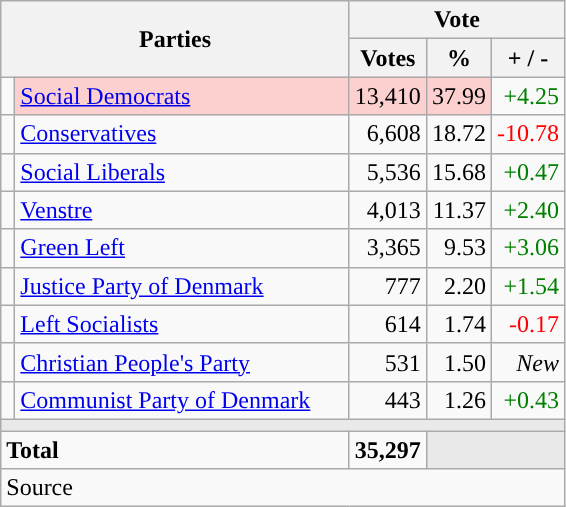<table class="wikitable" style="text-align:right;">
<tr>
<th style="text-align:centre;" rowspan="2" colspan="2" width="225">Parties</th>
<th colspan="3">Vote</th>
</tr>
<tr>
<th width="15">Votes</th>
<th width="15">%</th>
<th width="15">+ / -</th>
</tr>
<tr>
<td width="2" style="color:inherit;background:"></td>
<td bgcolor=#fbd0ce  align="left"><a href='#'>Social Democrats</a></td>
<td bgcolor=#fbd0ce>13,410</td>
<td bgcolor=#fbd0ce>37.99</td>
<td style=color:green;>+4.25</td>
</tr>
<tr>
<td width="2" style="color:inherit;background:"></td>
<td align="left"><a href='#'>Conservatives</a></td>
<td>6,608</td>
<td>18.72</td>
<td style=color:red;>-10.78</td>
</tr>
<tr>
<td width="2" style="color:inherit;background:"></td>
<td align="left"><a href='#'>Social Liberals</a></td>
<td>5,536</td>
<td>15.68</td>
<td style=color:green;>+0.47</td>
</tr>
<tr>
<td width="2" style="color:inherit;background:"></td>
<td align="left"><a href='#'>Venstre</a></td>
<td>4,013</td>
<td>11.37</td>
<td style=color:green;>+2.40</td>
</tr>
<tr>
<td width="2" style="color:inherit;background:"></td>
<td align="left"><a href='#'>Green Left</a></td>
<td>3,365</td>
<td>9.53</td>
<td style=color:green;>+3.06</td>
</tr>
<tr>
<td width="2" style="color:inherit;background:"></td>
<td align="left"><a href='#'>Justice Party of Denmark</a></td>
<td>777</td>
<td>2.20</td>
<td style=color:green;>+1.54</td>
</tr>
<tr>
<td width="2" style="color:inherit;background:"></td>
<td align="left"><a href='#'>Left Socialists</a></td>
<td>614</td>
<td>1.74</td>
<td style=color:red;>-0.17</td>
</tr>
<tr>
<td width="2" style="color:inherit;background:"></td>
<td align="left"><a href='#'>Christian People's Party</a></td>
<td>531</td>
<td>1.50</td>
<td><em>New</em></td>
</tr>
<tr>
<td width="2" style="color:inherit;background:"></td>
<td align="left"><a href='#'>Communist Party of Denmark</a></td>
<td>443</td>
<td>1.26</td>
<td style=color:green;>+0.43</td>
</tr>
<tr>
<td colspan="7" bgcolor="#E9E9E9"></td>
</tr>
<tr>
<td align="left" colspan="2"><strong>Total</strong></td>
<td><strong>35,297</strong></td>
<td bgcolor="#E9E9E9" colspan="2"></td>
</tr>
<tr>
<td align="left" colspan="6">Source</td>
</tr>
</table>
